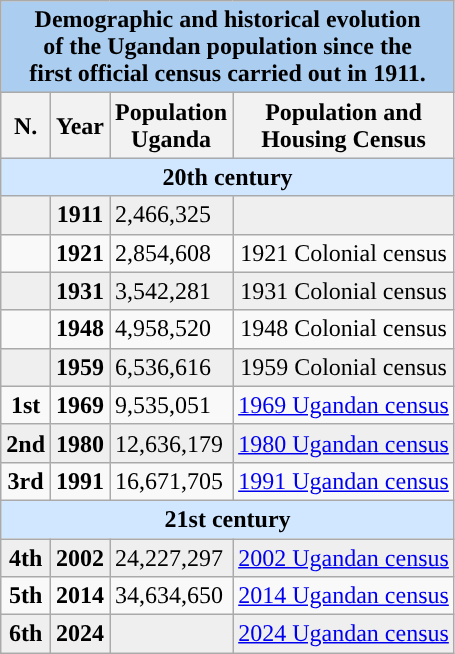<table class="wikitable">
<tr>
<th colspan= "4" style="text-align:center; background:#abcdef;">Demographic and historical evolution <br>of the Ugandan population since the <br> first official census carried out in 1911.</th>
</tr>
<tr>
<th>N.</th>
<th>Year</th>
<th>Population<br> Uganda</th>
<th>Population and <br> Housing Census</th>
</tr>
<tr align="center">
<td colspan="4" style="background:#D0E7FF"><strong>20th century</strong></td>
</tr>
<tr align="center" style="background:#efefef; color:black">
<td><strong></strong></td>
<td><strong>1911</strong></td>
<td align="left"> 2,466,325</td>
<td></td>
</tr>
<tr align="center">
<td><strong></strong></td>
<td><strong>1921</strong></td>
<td align="left"> 2,854,608</td>
<td>1921 Colonial census</td>
</tr>
<tr align="center" style="background:#efefef; color:black">
<td><strong></strong></td>
<td><strong>1931</strong></td>
<td align="left"> 3,542,281</td>
<td>1931 Colonial census</td>
</tr>
<tr align="center">
<td><strong></strong></td>
<td><strong>1948</strong></td>
<td align="left"> 4,958,520</td>
<td>1948 Colonial census</td>
</tr>
<tr align="center" style="background:#efefef; color:black">
<td><strong></strong></td>
<td><strong>1959</strong></td>
<td align="left"> 6,536,616</td>
<td>1959 Colonial census</td>
</tr>
<tr align="center">
<td><strong>1st</strong></td>
<td><strong>1969</strong></td>
<td align="left"> 9,535,051</td>
<td><a href='#'>1969 Ugandan census</a></td>
</tr>
<tr align="center" style="background:#efefef; color:black">
<td><strong>2nd</strong></td>
<td><strong>1980</strong></td>
<td align="left"> 12,636,179</td>
<td><a href='#'>1980 Ugandan census</a></td>
</tr>
<tr align="center">
<td><strong>3rd</strong></td>
<td><strong>1991</strong></td>
<td align="left"> 16,671,705</td>
<td><a href='#'>1991 Ugandan census</a></td>
</tr>
<tr align="center">
<td colspan="4" style="background:#D0E7FF"><strong>21st century</strong></td>
</tr>
<tr align="center" style="background:#efefef; color:black">
<td><strong>4th</strong></td>
<td><strong>2002</strong></td>
<td align="left"> 24,227,297</td>
<td><a href='#'>2002 Ugandan census</a></td>
</tr>
<tr align="center">
<td><strong>5th</strong></td>
<td><strong>2014</strong></td>
<td align="left"> 34,634,650</td>
<td><a href='#'>2014 Ugandan census</a></td>
</tr>
<tr align="center" style="background:#efefef; color:black">
<td><strong>6th</strong></td>
<td><strong>2024</strong></td>
<td align="left"></td>
<td><a href='#'>2024 Ugandan census</a></td>
</tr>
</table>
